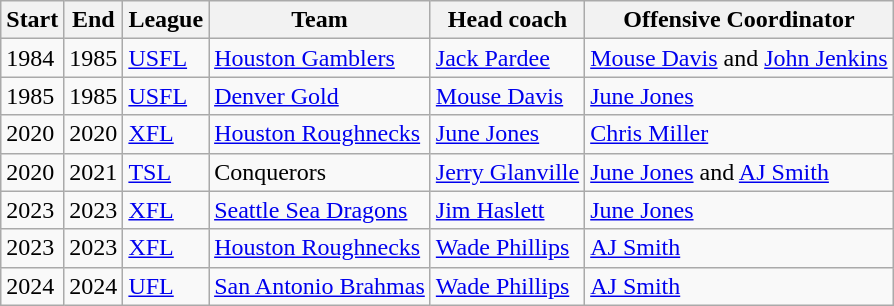<table class="wikitable sortable">
<tr>
<th>Start</th>
<th>End</th>
<th>League</th>
<th>Team</th>
<th>Head coach</th>
<th>Offensive Coordinator</th>
</tr>
<tr>
<td>1984</td>
<td>1985</td>
<td><a href='#'>USFL</a></td>
<td><a href='#'>Houston Gamblers</a></td>
<td><a href='#'>Jack Pardee</a></td>
<td><a href='#'>Mouse Davis</a> and <a href='#'>John Jenkins</a></td>
</tr>
<tr>
<td>1985</td>
<td>1985</td>
<td><a href='#'>USFL</a></td>
<td><a href='#'>Denver Gold</a></td>
<td><a href='#'>Mouse Davis</a></td>
<td><a href='#'>June Jones</a></td>
</tr>
<tr>
<td>2020</td>
<td>2020</td>
<td><a href='#'>XFL</a></td>
<td><a href='#'>Houston Roughnecks</a></td>
<td><a href='#'>June Jones</a></td>
<td><a href='#'>Chris Miller</a></td>
</tr>
<tr>
<td>2020</td>
<td>2021</td>
<td><a href='#'>TSL</a></td>
<td>Conquerors</td>
<td><a href='#'>Jerry Glanville</a></td>
<td><a href='#'>June Jones</a> and <a href='#'>AJ Smith</a></td>
</tr>
<tr>
<td>2023</td>
<td>2023</td>
<td><a href='#'>XFL</a></td>
<td><a href='#'>Seattle Sea Dragons</a></td>
<td><a href='#'>Jim Haslett</a></td>
<td><a href='#'>June Jones</a></td>
</tr>
<tr>
<td>2023</td>
<td>2023</td>
<td><a href='#'>XFL</a></td>
<td><a href='#'>Houston Roughnecks</a></td>
<td><a href='#'>Wade Phillips</a></td>
<td><a href='#'>AJ Smith</a></td>
</tr>
<tr>
<td>2024</td>
<td>2024</td>
<td><a href='#'>UFL</a></td>
<td><a href='#'>San Antonio Brahmas</a></td>
<td><a href='#'>Wade Phillips</a></td>
<td><a href='#'>AJ Smith</a></td>
</tr>
</table>
